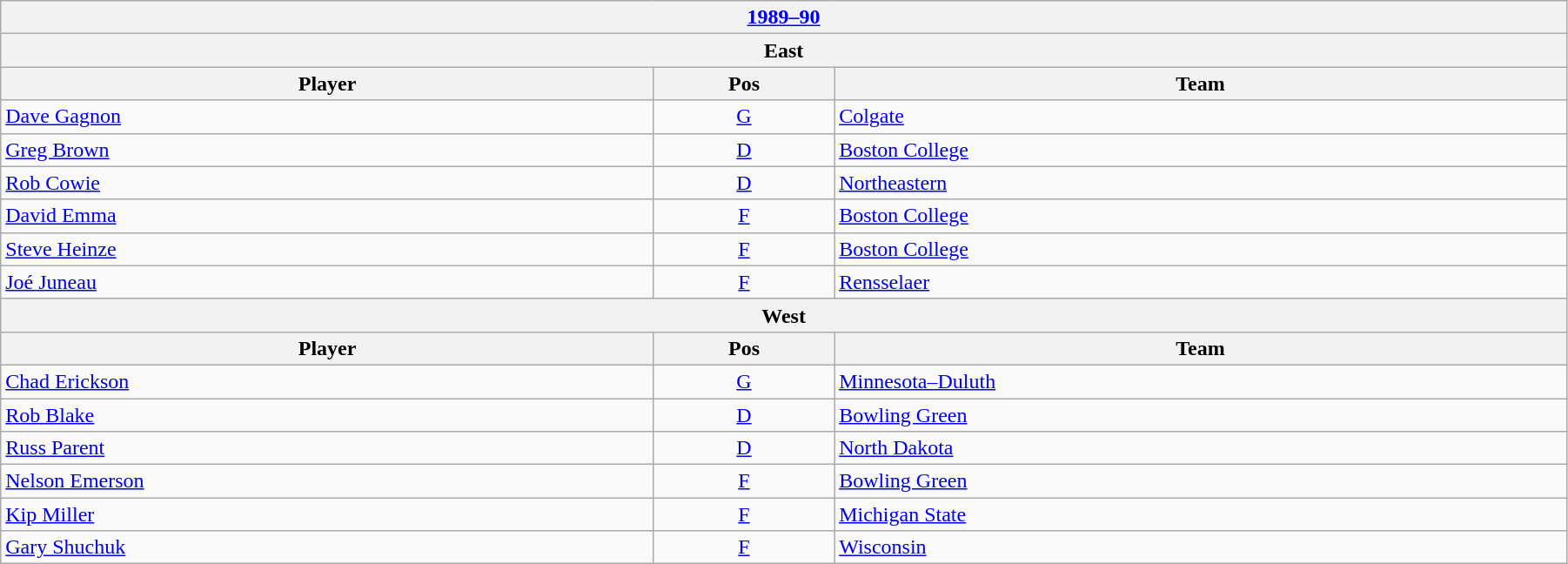<table class="wikitable" width=95%>
<tr>
<th colspan=3><a href='#'>1989–90</a></th>
</tr>
<tr>
<th colspan=3><strong>East</strong></th>
</tr>
<tr>
<th>Player</th>
<th>Pos</th>
<th>Team</th>
</tr>
<tr>
<td><a href='#'>Dave Gagnon</a></td>
<td style="text-align:center;"><a href='#'>G</a></td>
<td><a href='#'>Colgate</a></td>
</tr>
<tr>
<td><a href='#'>Greg Brown</a></td>
<td style="text-align:center;"><a href='#'>D</a></td>
<td><a href='#'>Boston College</a></td>
</tr>
<tr>
<td><a href='#'>Rob Cowie</a></td>
<td style="text-align:center;"><a href='#'>D</a></td>
<td><a href='#'>Northeastern</a></td>
</tr>
<tr>
<td><a href='#'>David Emma</a></td>
<td style="text-align:center;"><a href='#'>F</a></td>
<td><a href='#'>Boston College</a></td>
</tr>
<tr>
<td><a href='#'>Steve Heinze</a></td>
<td style="text-align:center;"><a href='#'>F</a></td>
<td><a href='#'>Boston College</a></td>
</tr>
<tr>
<td><a href='#'>Joé Juneau</a></td>
<td style="text-align:center;"><a href='#'>F</a></td>
<td><a href='#'>Rensselaer</a></td>
</tr>
<tr>
<th colspan=3><strong>West</strong></th>
</tr>
<tr>
<th>Player</th>
<th>Pos</th>
<th>Team</th>
</tr>
<tr>
<td><a href='#'>Chad Erickson</a></td>
<td style="text-align:center;"><a href='#'>G</a></td>
<td><a href='#'>Minnesota–Duluth</a></td>
</tr>
<tr>
<td><a href='#'>Rob Blake</a></td>
<td style="text-align:center;"><a href='#'>D</a></td>
<td><a href='#'>Bowling Green</a></td>
</tr>
<tr>
<td><a href='#'>Russ Parent</a></td>
<td style="text-align:center;"><a href='#'>D</a></td>
<td><a href='#'>North Dakota</a></td>
</tr>
<tr>
<td><a href='#'>Nelson Emerson</a></td>
<td style="text-align:center;"><a href='#'>F</a></td>
<td><a href='#'>Bowling Green</a></td>
</tr>
<tr>
<td><a href='#'>Kip Miller</a></td>
<td style="text-align:center;"><a href='#'>F</a></td>
<td><a href='#'>Michigan State</a></td>
</tr>
<tr>
<td><a href='#'>Gary Shuchuk</a></td>
<td style="text-align:center;"><a href='#'>F</a></td>
<td><a href='#'>Wisconsin</a></td>
</tr>
</table>
